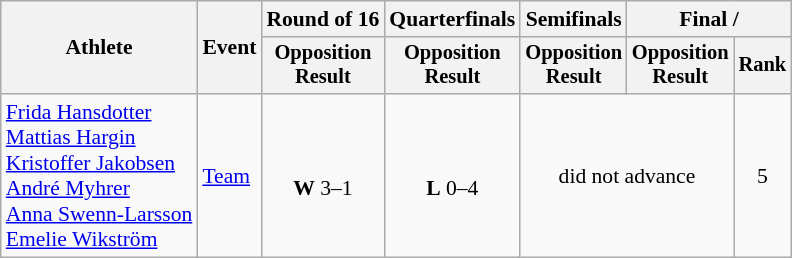<table class="wikitable" style="font-size:90%">
<tr>
<th rowspan="2">Athlete</th>
<th rowspan="2">Event</th>
<th>Round of 16</th>
<th>Quarterfinals</th>
<th>Semifinals</th>
<th colspan=2>Final / </th>
</tr>
<tr style="font-size:95%">
<th>Opposition<br>Result</th>
<th>Opposition<br>Result</th>
<th>Opposition<br>Result</th>
<th>Opposition<br>Result</th>
<th>Rank</th>
</tr>
<tr align=center>
<td align="left"><a href='#'>Frida Hansdotter</a><br><a href='#'>Mattias Hargin</a><br><a href='#'>Kristoffer Jakobsen</a><br><a href='#'>André Myhrer</a><br><a href='#'>Anna Swenn-Larsson</a><br><a href='#'>Emelie Wikström</a></td>
<td align="left"><a href='#'>Team</a></td>
<td><br><strong>W</strong> 3–1</td>
<td><br><strong>L</strong> 0–4</td>
<td colspan=2>did not advance</td>
<td>5</td>
</tr>
</table>
